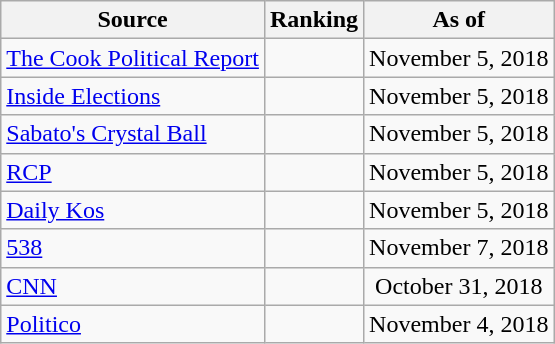<table class="wikitable" style="text-align:center">
<tr>
<th>Source</th>
<th>Ranking</th>
<th>As of</th>
</tr>
<tr>
<td align=left><a href='#'>The Cook Political Report</a></td>
<td></td>
<td>November 5, 2018</td>
</tr>
<tr>
<td align=left><a href='#'>Inside Elections</a></td>
<td></td>
<td>November 5, 2018</td>
</tr>
<tr>
<td align=left><a href='#'>Sabato's Crystal Ball</a></td>
<td></td>
<td>November 5, 2018</td>
</tr>
<tr>
<td align="left"><a href='#'>RCP</a></td>
<td></td>
<td>November 5, 2018</td>
</tr>
<tr>
<td align="left"><a href='#'>Daily Kos</a></td>
<td></td>
<td>November 5, 2018</td>
</tr>
<tr>
<td align="left"><a href='#'>538</a></td>
<td></td>
<td>November 7, 2018</td>
</tr>
<tr>
<td align="left"><a href='#'>CNN</a></td>
<td></td>
<td>October 31, 2018</td>
</tr>
<tr>
<td align="left"><a href='#'>Politico</a></td>
<td></td>
<td>November 4, 2018</td>
</tr>
</table>
